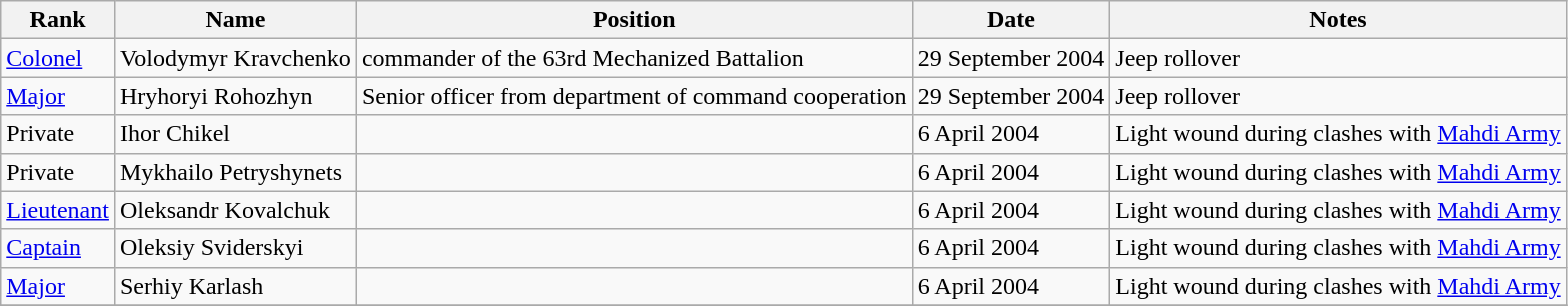<table class="wikitable">
<tr>
<th>Rank</th>
<th>Name</th>
<th>Position</th>
<th>Date</th>
<th>Notes</th>
</tr>
<tr>
<td><a href='#'>Colonel</a></td>
<td>Volodymyr Kravchenko</td>
<td>commander of the 63rd Mechanized Battalion</td>
<td>29 September 2004</td>
<td>Jeep rollover</td>
</tr>
<tr>
<td><a href='#'>Major</a></td>
<td>Hryhoryi Rohozhyn</td>
<td>Senior officer from department of command cooperation</td>
<td>29 September 2004</td>
<td>Jeep rollover</td>
</tr>
<tr>
<td>Private</td>
<td>Ihor Chikel</td>
<td></td>
<td>6 April 2004</td>
<td>Light wound during clashes with <a href='#'>Mahdi Army</a></td>
</tr>
<tr>
<td>Private</td>
<td>Mykhailo Petryshynets</td>
<td></td>
<td>6 April 2004</td>
<td>Light wound during clashes with <a href='#'>Mahdi Army</a></td>
</tr>
<tr>
<td><a href='#'>Lieutenant</a></td>
<td>Oleksandr Kovalchuk</td>
<td></td>
<td>6 April 2004</td>
<td>Light wound during clashes with <a href='#'>Mahdi Army</a></td>
</tr>
<tr>
<td><a href='#'>Captain</a></td>
<td>Oleksiy Sviderskyi</td>
<td></td>
<td>6 April 2004</td>
<td>Light wound during clashes with <a href='#'>Mahdi Army</a></td>
</tr>
<tr>
<td><a href='#'>Major</a></td>
<td>Serhiy Karlash</td>
<td></td>
<td>6 April 2004</td>
<td>Light wound during clashes with <a href='#'>Mahdi Army</a></td>
</tr>
<tr>
</tr>
</table>
